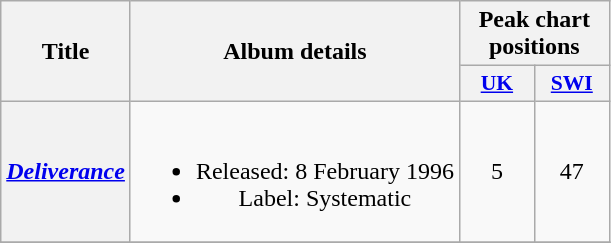<table class="wikitable plainrowheaders" style="text-align:center;" border="1">
<tr>
<th scope="col" rowspan="2">Title</th>
<th scope="col" rowspan="2">Album details</th>
<th scope="col" colspan="2">Peak chart positions</th>
</tr>
<tr>
<th scope="col" style="width:3em;font-size:90%;"><a href='#'>UK</a><br></th>
<th scope="col" style="width:3em;font-size:90%;"><a href='#'>SWI</a><br></th>
</tr>
<tr>
<th scope="row"><em><a href='#'>Deliverance</a></em></th>
<td><br><ul><li>Released: 8 February 1996</li><li>Label: Systematic</li></ul></td>
<td align="center">5</td>
<td align="center">47</td>
</tr>
<tr>
</tr>
</table>
